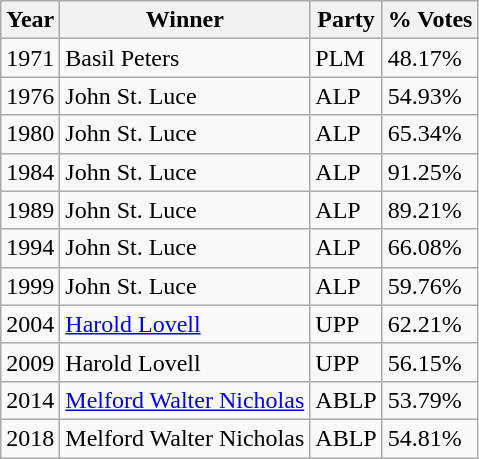<table class="wikitable">
<tr>
<th><strong>Year</strong></th>
<th><strong>Winner</strong></th>
<th><strong>Party</strong></th>
<th><strong>% Votes</strong></th>
</tr>
<tr>
<td>1971</td>
<td>Basil Peters</td>
<td>PLM</td>
<td>48.17%</td>
</tr>
<tr>
<td>1976</td>
<td>John St. Luce</td>
<td>ALP</td>
<td>54.93%</td>
</tr>
<tr>
<td>1980</td>
<td>John St. Luce</td>
<td>ALP</td>
<td>65.34%</td>
</tr>
<tr>
<td>1984</td>
<td>John St. Luce</td>
<td>ALP</td>
<td>91.25%</td>
</tr>
<tr>
<td>1989</td>
<td>John St. Luce</td>
<td>ALP</td>
<td>89.21%</td>
</tr>
<tr>
<td>1994</td>
<td>John St. Luce</td>
<td>ALP</td>
<td>66.08%</td>
</tr>
<tr>
<td>1999</td>
<td>John St. Luce</td>
<td>ALP</td>
<td>59.76%</td>
</tr>
<tr>
<td>2004</td>
<td><a href='#'>Harold Lovell</a></td>
<td>UPP</td>
<td>62.21%</td>
</tr>
<tr>
<td>2009</td>
<td>Harold Lovell</td>
<td>UPP</td>
<td>56.15%</td>
</tr>
<tr>
<td>2014</td>
<td><a href='#'>Melford Walter Nicholas</a></td>
<td>ABLP</td>
<td>53.79%</td>
</tr>
<tr>
<td>2018</td>
<td>Melford Walter Nicholas</td>
<td>ABLP</td>
<td>54.81%</td>
</tr>
</table>
